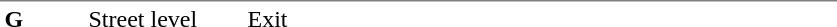<table table border=0 cellspacing=0 cellpadding=3>
<tr>
<td style="border-top:solid 1px gray;" width=50 valign=top><strong>G</strong></td>
<td style="border-top:solid 1px gray;" width=100 valign=top>Street level</td>
<td style="border-top:solid 1px gray;" width=390 valign=top>Exit</td>
</tr>
</table>
